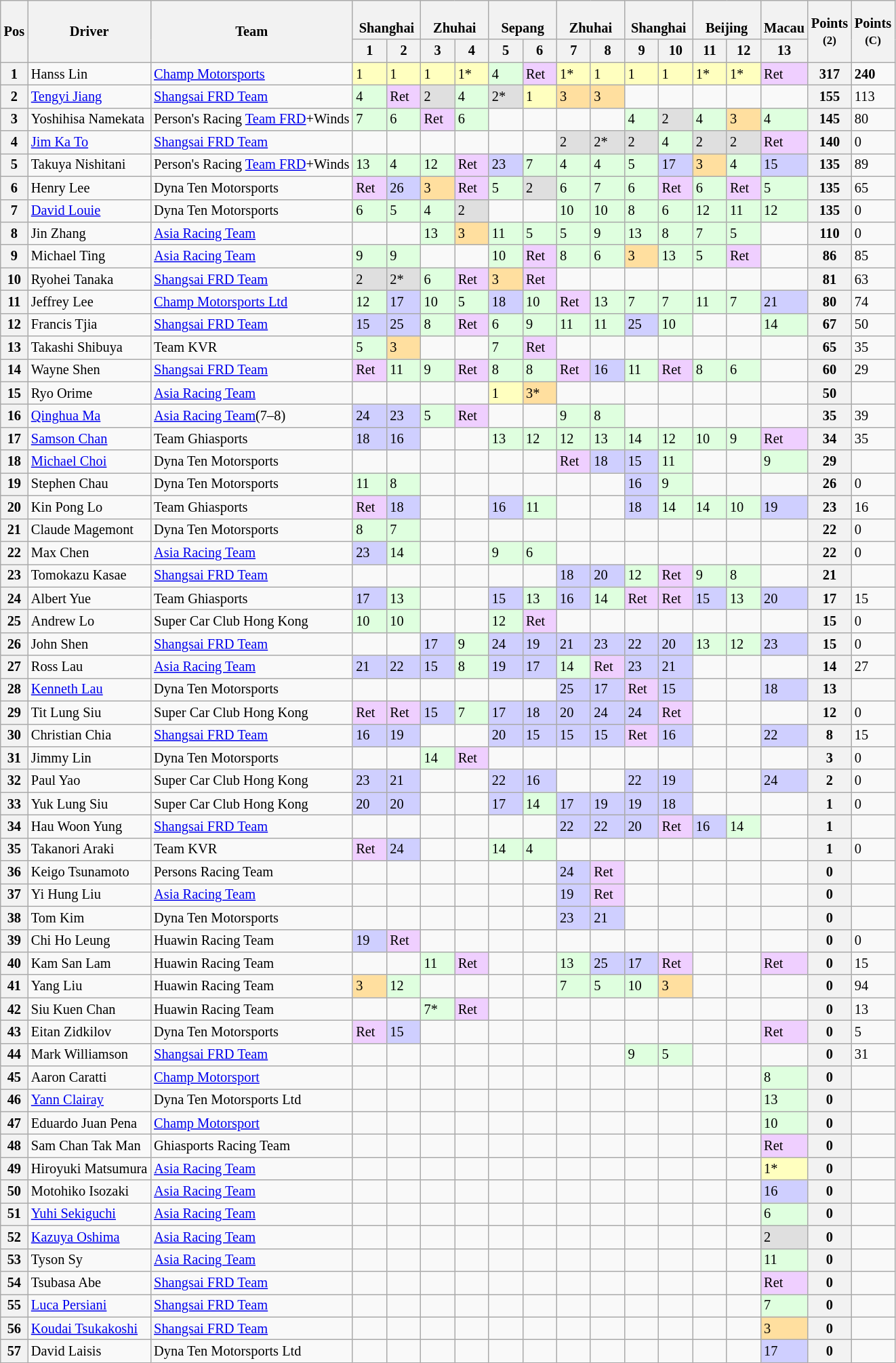<table class="wikitable" style="font-size:85%">
<tr>
<th rowspan=2>Pos</th>
<th rowspan=2>Driver</th>
<th rowspan=2>Team</th>
<th colspan=2> <br>Shanghai</th>
<th colspan=2> <br>Zhuhai</th>
<th colspan=2> <br>Sepang</th>
<th colspan=2> <br>Zhuhai</th>
<th colspan=2> <br>Shanghai</th>
<th colspan=2> <br>Beijing</th>
<th> <br>Macau</th>
<th rowspan=2>Points<br><small>(2)</small></th>
<th rowspan=2>Points<br><small>(C)</small></th>
</tr>
<tr>
<th width="27">1</th>
<th width="27">2</th>
<th width="27">3</th>
<th width="27">4</th>
<th width="27">5</th>
<th width="27">6</th>
<th width="27">7</th>
<th width="27">8</th>
<th width="27">9</th>
<th width="27">10</th>
<th width="27">11</th>
<th width="27">12</th>
<th width="27">13</th>
</tr>
<tr>
<th>1</th>
<td> Hanss Lin</td>
<td><a href='#'>Champ Motorsports</a></td>
<td style="background:#FFFFBF;">1</td>
<td style="background:#FFFFBF;">1</td>
<td style="background:#FFFFBF;">1</td>
<td style="background:#FFFFBF;">1*</td>
<td style="background:#DFFFDF;">4</td>
<td style="background:#EFCFFF;">Ret</td>
<td style="background:#FFFFBF;">1*</td>
<td style="background:#FFFFBF;">1</td>
<td style="background:#FFFFBF;">1</td>
<td style="background:#FFFFBF;">1</td>
<td style="background:#FFFFBF;">1*</td>
<td style="background:#FFFFBF;">1*</td>
<td style="background:#EFCFFF;">Ret</td>
<th>317</th>
<td><strong>240</strong></td>
</tr>
<tr>
<th>2</th>
<td> <a href='#'>Tengyi Jiang</a></td>
<td><a href='#'>Shangsai FRD Team</a></td>
<td style="background:#DFFFDF;">4</td>
<td style="background:#EFCFFF;">Ret</td>
<td style="background:#DFDFDF;">2</td>
<td style="background:#DFFFDF;">4</td>
<td style="background:#DFDFDF;">2*</td>
<td style="background:#FFFFBF;">1</td>
<td style="background:#FFDF9F;">3</td>
<td style="background:#FFDF9F;">3</td>
<td></td>
<td></td>
<td></td>
<td></td>
<td></td>
<th>155</th>
<td>113</td>
</tr>
<tr>
<th>3</th>
<td> Yoshihisa Namekata</td>
<td>Person's Racing <a href='#'>Team FRD</a>+Winds</td>
<td style="background:#DFFFDF;">7</td>
<td style="background:#DFFFDF;">6</td>
<td style="background:#EFCFFF;">Ret</td>
<td style="background:#DFFFDF;">6</td>
<td></td>
<td></td>
<td></td>
<td></td>
<td style="background:#DFFFDF;">4</td>
<td style="background:#DFDFDF;">2</td>
<td style="background:#DFFFDF;">4</td>
<td style="background:#FFDF9F;">3</td>
<td style="background:#DFFFDF;">4</td>
<th>145</th>
<td>80</td>
</tr>
<tr>
<th>4</th>
<td> <a href='#'>Jim Ka To</a></td>
<td><a href='#'>Shangsai FRD Team</a></td>
<td></td>
<td></td>
<td></td>
<td></td>
<td></td>
<td></td>
<td style="background:#DFDFDF;">2</td>
<td style="background:#DFDFDF;">2*</td>
<td style="background:#DFDFDF;">2</td>
<td style="background:#DFFFDF;">4</td>
<td style="background:#DFDFDF;">2</td>
<td style="background:#DFDFDF;">2</td>
<td style="background:#EFCFFF;">Ret</td>
<th>140</th>
<td>0</td>
</tr>
<tr>
<th>5</th>
<td> Takuya Nishitani</td>
<td>Person's Racing <a href='#'>Team FRD</a>+Winds</td>
<td style="background:#DFFFDF;">13</td>
<td style="background:#DFFFDF;">4</td>
<td style="background:#DFFFDF;">12</td>
<td style="background:#EFCFFF;">Ret</td>
<td style="background:#CFCFFF;">23</td>
<td style="background:#DFFFDF;">7</td>
<td style="background:#DFFFDF;">4</td>
<td style="background:#DFFFDF;">4</td>
<td style="background:#DFFFDF;">5</td>
<td style="background:#CFCFFF;">17</td>
<td style="background:#FFDF9F;">3</td>
<td style="background:#DFFFDF;">4</td>
<td style="background:#CFCFFF;">15</td>
<th>135</th>
<td>89</td>
</tr>
<tr>
<th>6</th>
<td> Henry Lee</td>
<td>Dyna Ten Motorsports</td>
<td style="background:#EFCFFF;">Ret</td>
<td style="background:#CFCFFF;">26</td>
<td style="background:#FFDF9F;">3</td>
<td style="background:#EFCFFF;">Ret</td>
<td style="background:#DFFFDF;">5</td>
<td style="background:#DFDFDF;">2</td>
<td style="background:#DFFFDF;">6</td>
<td style="background:#DFFFDF;">7</td>
<td style="background:#DFFFDF;">6</td>
<td style="background:#EFCFFF;">Ret</td>
<td style="background:#DFFFDF;">6</td>
<td style="background:#EFCFFF;">Ret</td>
<td style="background:#DFFFDF;">5</td>
<th>135</th>
<td>65</td>
</tr>
<tr>
<th>7</th>
<td> <a href='#'>David Louie</a></td>
<td>Dyna Ten Motorsports</td>
<td style="background:#DFFFDF;">6</td>
<td style="background:#DFFFDF;">5</td>
<td style="background:#DFFFDF;">4</td>
<td style="background:#DFDFDF;">2</td>
<td></td>
<td></td>
<td style="background:#DFFFDF;">10</td>
<td style="background:#DFFFDF;">10</td>
<td style="background:#DFFFDF;">8</td>
<td style="background:#DFFFDF;">6</td>
<td style="background:#DFFFDF;">12</td>
<td style="background:#DFFFDF;">11</td>
<td style="background:#DFFFDF;">12</td>
<th>135</th>
<td>0</td>
</tr>
<tr>
<th>8</th>
<td> Jin Zhang</td>
<td><a href='#'>Asia Racing Team</a></td>
<td></td>
<td></td>
<td style="background:#DFFFDF;">13</td>
<td style="background:#FFDF9F;">3</td>
<td style="background:#DFFFDF;">11</td>
<td style="background:#DFFFDF;">5</td>
<td style="background:#DFFFDF;">5</td>
<td style="background:#DFFFDF;">9</td>
<td style="background:#DFFFDF;">13</td>
<td style="background:#DFFFDF;">8</td>
<td style="background:#DFFFDF;">7</td>
<td style="background:#DFFFDF;">5</td>
<td></td>
<th>110</th>
<td>0</td>
</tr>
<tr>
<th>9</th>
<td> Michael Ting</td>
<td><a href='#'>Asia Racing Team</a></td>
<td style="background:#DFFFDF;">9</td>
<td style="background:#DFFFDF;">9</td>
<td></td>
<td></td>
<td style="background:#DFFFDF;">10</td>
<td style="background:#EFCFFF;">Ret</td>
<td style="background:#DFFFDF;">8</td>
<td style="background:#DFFFDF;">6</td>
<td style="background:#FFDF9F;">3</td>
<td style="background:#DFFFDF;">13</td>
<td style="background:#DFFFDF;">5</td>
<td style="background:#EFCFFF;">Ret</td>
<td></td>
<th>86</th>
<td>85</td>
</tr>
<tr>
<th>10</th>
<td> Ryohei Tanaka</td>
<td><a href='#'>Shangsai FRD Team</a></td>
<td style="background:#DFDFDF;">2</td>
<td style="background:#DFDFDF;">2*</td>
<td style="background:#DFFFDF;">6</td>
<td style="background:#EFCFFF;">Ret</td>
<td style="background:#FFDF9F;">3</td>
<td style="background:#EFCFFF;">Ret</td>
<td></td>
<td></td>
<td></td>
<td></td>
<td></td>
<td></td>
<td></td>
<th>81</th>
<td>63</td>
</tr>
<tr>
<th>11</th>
<td> Jeffrey Lee</td>
<td><a href='#'>Champ Motorsports Ltd</a></td>
<td style="background:#DFFFDF;">12</td>
<td style="background:#CFCFFF;">17</td>
<td style="background:#DFFFDF;">10</td>
<td style="background:#DFFFDF;">5</td>
<td style="background:#CFCFFF;">18</td>
<td style="background:#DFFFDF;">10</td>
<td style="background:#EFCFFF;">Ret</td>
<td style="background:#DFFFDF;">13</td>
<td style="background:#DFFFDF;">7</td>
<td style="background:#DFFFDF;">7</td>
<td style="background:#DFFFDF;">11</td>
<td style="background:#DFFFDF;">7</td>
<td style="background:#CFCFFF;">21</td>
<th>80</th>
<td>74</td>
</tr>
<tr>
<th>12</th>
<td> Francis Tjia</td>
<td><a href='#'>Shangsai FRD Team</a></td>
<td style="background:#CFCFFF;">15</td>
<td style="background:#CFCFFF;">25</td>
<td style="background:#DFFFDF;">8</td>
<td style="background:#EFCFFF;">Ret</td>
<td style="background:#DFFFDF;">6</td>
<td style="background:#DFFFDF;">9</td>
<td style="background:#DFFFDF;">11</td>
<td style="background:#DFFFDF;">11</td>
<td style="background:#CFCFFF;">25</td>
<td style="background:#DFFFDF;">10</td>
<td></td>
<td></td>
<td style="background:#DFFFDF;">14</td>
<th>67</th>
<td>50</td>
</tr>
<tr>
<th>13</th>
<td> Takashi Shibuya</td>
<td>Team KVR</td>
<td style="background:#DFFFDF;">5</td>
<td style="background:#FFDF9F;">3</td>
<td></td>
<td></td>
<td style="background:#DFFFDF;">7</td>
<td style="background:#EFCFFF;">Ret</td>
<td></td>
<td></td>
<td></td>
<td></td>
<td></td>
<td></td>
<td></td>
<th>65</th>
<td>35</td>
</tr>
<tr>
<th>14</th>
<td> Wayne Shen</td>
<td><a href='#'>Shangsai FRD Team</a></td>
<td style="background:#EFCFFF;">Ret</td>
<td style="background:#DFFFDF;">11</td>
<td style="background:#DFFFDF;">9</td>
<td style="background:#EFCFFF;">Ret</td>
<td style="background:#DFFFDF;">8</td>
<td style="background:#DFFFDF;">8</td>
<td style="background:#EFCFFF;">Ret</td>
<td style="background:#CFCFFF;">16</td>
<td style="background:#DFFFDF;">11</td>
<td style="background:#EFCFFF;">Ret</td>
<td style="background:#DFFFDF;">8</td>
<td style="background:#DFFFDF;">6</td>
<td></td>
<th>60</th>
<td>29</td>
</tr>
<tr>
<th>15</th>
<td> Ryo Orime</td>
<td><a href='#'>Asia Racing Team</a></td>
<td></td>
<td></td>
<td></td>
<td></td>
<td style="background:#FFFFBF;">1</td>
<td style="background:#FFDF9F;">3*</td>
<td></td>
<td></td>
<td></td>
<td></td>
<td></td>
<td></td>
<td></td>
<th>50</th>
<td></td>
</tr>
<tr>
<th>16</th>
<td> <a href='#'>Qinghua Ma</a></td>
<td Shangsai FRD Team,><a href='#'>Asia Racing Team</a>(7–8)</td>
<td style="background:#CFCFFF;">24</td>
<td style="background:#CFCFFF;">23</td>
<td style="background:#DFFFDF;">5</td>
<td style="background:#EFCFFF;">Ret</td>
<td></td>
<td></td>
<td style="background:#DFFFDF;">9</td>
<td style="background:#DFFFDF;">8</td>
<td></td>
<td></td>
<td></td>
<td></td>
<td></td>
<th>35</th>
<td>39</td>
</tr>
<tr>
<th>17</th>
<td> <a href='#'>Samson Chan</a></td>
<td>Team Ghiasports</td>
<td style="background:#CFCFFF;">18</td>
<td style="background:#CFCFFF;">16</td>
<td></td>
<td></td>
<td style="background:#DFFFDF;">13</td>
<td style="background:#DFFFDF;">12</td>
<td style="background:#DFFFDF;">12</td>
<td style="background:#DFFFDF;">13</td>
<td style="background:#DFFFDF;">14</td>
<td style="background:#DFFFDF;">12</td>
<td style="background:#DFFFDF;">10</td>
<td style="background:#DFFFDF;">9</td>
<td style="background:#EFCFFF;">Ret</td>
<th>34</th>
<td>35</td>
</tr>
<tr>
<th>18</th>
<td> <a href='#'>Michael Choi</a></td>
<td>Dyna Ten Motorsports</td>
<td></td>
<td></td>
<td></td>
<td></td>
<td></td>
<td></td>
<td style="background:#EFCFFF;">Ret</td>
<td style="background:#CFCFFF;">18</td>
<td style="background:#CFCFFF;">15</td>
<td style="background:#DFFFDF;">11</td>
<td></td>
<td></td>
<td style="background:#DFFFDF;">9</td>
<th>29</th>
<td></td>
</tr>
<tr>
<th>19</th>
<td> Stephen Chau</td>
<td>Dyna Ten Motorsports</td>
<td style="background:#DFFFDF;">11</td>
<td style="background:#DFFFDF;">8</td>
<td></td>
<td></td>
<td></td>
<td></td>
<td></td>
<td></td>
<td style="background:#CFCFFF;">16</td>
<td style="background:#DFFFDF;">9</td>
<td></td>
<td></td>
<td></td>
<th>26</th>
<td>0</td>
</tr>
<tr>
<th>20</th>
<td> Kin Pong Lo</td>
<td>Team Ghiasports</td>
<td style="background:#EFCFFF;">Ret</td>
<td style="background:#CFCFFF;">18</td>
<td></td>
<td></td>
<td style="background:#CFCFFF;">16</td>
<td style="background:#DFFFDF;">11</td>
<td></td>
<td></td>
<td style="background:#CFCFFF;">18</td>
<td style="background:#DFFFDF;">14</td>
<td style="background:#DFFFDF;">14</td>
<td style="background:#DFFFDF;">10</td>
<td style="background:#CFCFFF;">19</td>
<th>23</th>
<td>16</td>
</tr>
<tr>
<th>21</th>
<td> Claude Magemont</td>
<td>Dyna Ten Motorsports</td>
<td style="background:#DFFFDF;">8</td>
<td style="background:#DFFFDF;">7</td>
<td></td>
<td></td>
<td></td>
<td></td>
<td></td>
<td></td>
<td></td>
<td></td>
<td></td>
<td></td>
<td></td>
<th>22</th>
<td>0</td>
</tr>
<tr>
<th>22</th>
<td> Max Chen</td>
<td><a href='#'>Asia Racing Team</a></td>
<td style="background:#CFCFFF;">23</td>
<td style="background:#DFFFDF;">14</td>
<td></td>
<td></td>
<td style="background:#DFFFDF;">9</td>
<td style="background:#DFFFDF;">6</td>
<td></td>
<td></td>
<td></td>
<td></td>
<td></td>
<td></td>
<td></td>
<th>22</th>
<td>0</td>
</tr>
<tr>
<th>23</th>
<td> Tomokazu Kasae</td>
<td><a href='#'>Shangsai FRD Team</a></td>
<td></td>
<td></td>
<td></td>
<td></td>
<td></td>
<td></td>
<td style="background:#CFCFFF;">18</td>
<td style="background:#CFCFFF;">20</td>
<td style="background:#DFFFDF;">12</td>
<td style="background:#EFCFFF;">Ret</td>
<td style="background:#DFFFDF;">9</td>
<td style="background:#DFFFDF;">8</td>
<td></td>
<th>21</th>
<td></td>
</tr>
<tr>
<th>24</th>
<td> Albert Yue</td>
<td>Team Ghiasports</td>
<td style="background:#CFCFFF;">17</td>
<td style="background:#DFFFDF;">13</td>
<td></td>
<td></td>
<td style="background:#CFCFFF;">15</td>
<td style="background:#DFFFDF;">13</td>
<td style="background:#CFCFFF;">16</td>
<td style="background:#DFFFDF;">14</td>
<td style="background:#EFCFFF;">Ret</td>
<td style="background:#EFCFFF;">Ret</td>
<td style="background:#CFCFFF;">15</td>
<td style="background:#DFFFDF;">13</td>
<td style="background:#CFCFFF;">20</td>
<th>17</th>
<td>15</td>
</tr>
<tr>
<th>25</th>
<td> Andrew Lo</td>
<td>Super Car Club Hong Kong</td>
<td style="background:#DFFFDF;">10</td>
<td style="background:#DFFFDF;">10</td>
<td></td>
<td></td>
<td style="background:#DFFFDF;">12</td>
<td style="background:#EFCFFF;">Ret</td>
<td></td>
<td></td>
<td></td>
<td></td>
<td></td>
<td></td>
<td></td>
<th>15</th>
<td>0</td>
</tr>
<tr>
<th>26</th>
<td> John Shen</td>
<td><a href='#'>Shangsai FRD Team</a></td>
<td></td>
<td></td>
<td style="background:#CFCFFF;">17</td>
<td style="background:#DFFFDF;">9</td>
<td style="background:#CFCFFF;">24</td>
<td style="background:#CFCFFF;">19</td>
<td style="background:#CFCFFF;">21</td>
<td style="background:#CFCFFF;">23</td>
<td style="background:#CFCFFF;">22</td>
<td style="background:#CFCFFF;">20</td>
<td style="background:#DFFFDF;">13</td>
<td style="background:#DFFFDF;">12</td>
<td style="background:#CFCFFF;">23</td>
<th>15</th>
<td>0</td>
</tr>
<tr>
<th>27</th>
<td> Ross Lau</td>
<td><a href='#'>Asia Racing Team</a></td>
<td style="background:#CFCFFF;">21</td>
<td style="background:#CFCFFF;">22</td>
<td style="background:#CFCFFF;">15</td>
<td style="background:#DFFFDF;">8</td>
<td style="background:#CFCFFF;">19</td>
<td style="background:#CFCFFF;">17</td>
<td style="background:#DFFFDF;">14</td>
<td style="background:#EFCFFF;">Ret</td>
<td style="background:#CFCFFF;">23</td>
<td style="background:#CFCFFF;">21</td>
<td></td>
<td></td>
<td></td>
<th>14</th>
<td>27</td>
</tr>
<tr>
<th>28</th>
<td> <a href='#'>Kenneth Lau</a></td>
<td>Dyna Ten Motorsports</td>
<td></td>
<td></td>
<td></td>
<td></td>
<td></td>
<td></td>
<td style="background:#CFCFFF;">25</td>
<td style="background:#CFCFFF;">17</td>
<td style="background:#EFCFFF;">Ret</td>
<td style="background:#CFCFFF;">15</td>
<td></td>
<td></td>
<td style="background:#CFCFFF;">18</td>
<th>13</th>
<td></td>
</tr>
<tr>
<th>29</th>
<td> Tit Lung Siu</td>
<td>Super Car Club Hong Kong</td>
<td style="background:#EFCFFF;">Ret</td>
<td style="background:#EFCFFF;">Ret</td>
<td style="background:#CFCFFF;">15</td>
<td style="background:#DFFFDF;">7</td>
<td style="background:#CFCFFF;">17</td>
<td style="background:#CFCFFF;">18</td>
<td style="background:#CFCFFF;">20</td>
<td style="background:#CFCFFF;">24</td>
<td style="background:#CFCFFF;">24</td>
<td style="background:#EFCFFF;">Ret</td>
<td></td>
<td></td>
<td></td>
<th>12</th>
<td>0</td>
</tr>
<tr>
<th>30</th>
<td> Christian Chia</td>
<td><a href='#'>Shangsai FRD Team</a></td>
<td style="background:#CFCFFF;">16</td>
<td style="background:#CFCFFF;">19</td>
<td></td>
<td></td>
<td style="background:#CFCFFF;">20</td>
<td style="background:#CFCFFF;">15</td>
<td style="background:#CFCFFF;">15</td>
<td style="background:#CFCFFF;">15</td>
<td style="background:#EFCFFF;">Ret</td>
<td style="background:#CFCFFF;">16</td>
<td></td>
<td></td>
<td style="background:#CFCFFF;">22</td>
<th>8</th>
<td>15</td>
</tr>
<tr>
<th>31</th>
<td> Jimmy Lin</td>
<td>Dyna Ten Motorsports</td>
<td></td>
<td></td>
<td style="background:#DFFFDF;">14</td>
<td style="background:#EFCFFF;">Ret</td>
<td></td>
<td></td>
<td></td>
<td></td>
<td></td>
<td></td>
<td></td>
<td></td>
<td></td>
<th>3</th>
<td>0</td>
</tr>
<tr>
<th>32</th>
<td> Paul Yao</td>
<td>Super Car Club Hong Kong</td>
<td style="background:#CFCFFF;">23</td>
<td style="background:#CFCFFF;">21</td>
<td></td>
<td></td>
<td style="background:#CFCFFF;">22</td>
<td style="background:#CFCFFF;">16</td>
<td></td>
<td></td>
<td style="background:#CFCFFF;">22</td>
<td style="background:#CFCFFF;">19</td>
<td></td>
<td></td>
<td style="background:#CFCFFF;">24</td>
<th>2</th>
<td>0</td>
</tr>
<tr>
<th>33</th>
<td> Yuk Lung Siu</td>
<td>Super Car Club Hong Kong</td>
<td style="background:#CFCFFF;">20</td>
<td style="background:#CFCFFF;">20</td>
<td></td>
<td></td>
<td style="background:#CFCFFF;">17</td>
<td style="background:#DFFFDF;">14</td>
<td style="background:#CFCFFF;">17</td>
<td style="background:#CFCFFF;">19</td>
<td style="background:#CFCFFF;">19</td>
<td style="background:#CFCFFF;">18</td>
<td></td>
<td></td>
<td></td>
<th>1</th>
<td>0</td>
</tr>
<tr>
<th>34</th>
<td> Hau Woon Yung</td>
<td><a href='#'>Shangsai FRD Team</a></td>
<td></td>
<td></td>
<td></td>
<td></td>
<td></td>
<td></td>
<td style="background:#CFCFFF;">22</td>
<td style="background:#CFCFFF;">22</td>
<td style="background:#CFCFFF;">20</td>
<td style="background:#EFCFFF;">Ret</td>
<td style="background:#CFCFFF;">16</td>
<td style="background:#DFFFDF;">14</td>
<td></td>
<th>1</th>
<td></td>
</tr>
<tr>
<th>35</th>
<td> Takanori Araki</td>
<td>Team KVR</td>
<td style="background:#EFCFFF;">Ret</td>
<td style="background:#CFCFFF;">24</td>
<td></td>
<td></td>
<td style="background:#DFFFDF;">14</td>
<td style="background:#DFFFDF;">4</td>
<td></td>
<td></td>
<td></td>
<td></td>
<td></td>
<td></td>
<td></td>
<th>1</th>
<td>0</td>
</tr>
<tr>
<th>36</th>
<td> Keigo Tsunamoto</td>
<td>Persons Racing Team</td>
<td></td>
<td></td>
<td></td>
<td></td>
<td></td>
<td></td>
<td style="background:#CFCFFF;">24</td>
<td style="background:#EFCFFF;">Ret</td>
<td></td>
<td></td>
<td></td>
<td></td>
<td></td>
<th>0</th>
<td></td>
</tr>
<tr>
<th>37</th>
<td> Yi Hung Liu</td>
<td><a href='#'>Asia Racing Team</a></td>
<td></td>
<td></td>
<td></td>
<td></td>
<td></td>
<td></td>
<td style="background:#CFCFFF;">19</td>
<td style="background:#EFCFFF;">Ret</td>
<td></td>
<td></td>
<td></td>
<td></td>
<td></td>
<th>0</th>
<td></td>
</tr>
<tr>
<th>38</th>
<td> Tom Kim</td>
<td>Dyna Ten Motorsports</td>
<td></td>
<td></td>
<td></td>
<td></td>
<td></td>
<td></td>
<td style="background:#CFCFFF;">23</td>
<td style="background:#CFCFFF;">21</td>
<td></td>
<td></td>
<td></td>
<td></td>
<td></td>
<th>0</th>
<td></td>
</tr>
<tr>
<th>39</th>
<td> Chi Ho Leung</td>
<td>Huawin Racing Team</td>
<td style="background:#CFCFFF;">19</td>
<td style="background:#EFCFFF;">Ret</td>
<td></td>
<td></td>
<td></td>
<td></td>
<td></td>
<td></td>
<td></td>
<td></td>
<td></td>
<td></td>
<td></td>
<th>0</th>
<td>0</td>
</tr>
<tr>
<th>40</th>
<td> Kam San Lam</td>
<td>Huawin Racing Team</td>
<td></td>
<td></td>
<td style="background:#DFFFDF;">11</td>
<td style="background:#EFCFFF;">Ret</td>
<td></td>
<td></td>
<td style="background:#DFFFDF;">13</td>
<td style="background:#CFCFFF;">25</td>
<td style="background:#CFCFFF;">17</td>
<td style="background:#EFCFFF;">Ret</td>
<td></td>
<td></td>
<td style="background:#EFCFFF;">Ret</td>
<th>0</th>
<td>15</td>
</tr>
<tr>
<th>41</th>
<td> Yang Liu</td>
<td>Huawin Racing Team</td>
<td style="background:#FFDF9F;">3</td>
<td style="background:#DFFFDF;">12</td>
<td></td>
<td></td>
<td></td>
<td></td>
<td style="background:#DFFFDF;">7</td>
<td style="background:#DFFFDF;">5</td>
<td style="background:#DFFFDF;">10</td>
<td style="background:#FFDF9F;">3</td>
<td></td>
<td></td>
<td></td>
<th>0</th>
<td>94</td>
</tr>
<tr>
<th>42</th>
<td> Siu Kuen Chan</td>
<td>Huawin Racing Team</td>
<td></td>
<td></td>
<td style="background:#DFFFDF;">7*</td>
<td style="background:#EFCFFF;">Ret</td>
<td></td>
<td></td>
<td></td>
<td></td>
<td></td>
<td></td>
<td></td>
<td></td>
<td></td>
<th>0</th>
<td>13</td>
</tr>
<tr>
<th>43</th>
<td> Eitan Zidkilov</td>
<td>Dyna Ten Motorsports</td>
<td style="background:#EFCFFF;">Ret</td>
<td style="background:#CFCFFF;">15</td>
<td></td>
<td></td>
<td></td>
<td></td>
<td></td>
<td></td>
<td></td>
<td></td>
<td></td>
<td></td>
<td style="background:#EFCFFF;">Ret</td>
<th>0</th>
<td>5</td>
</tr>
<tr>
<th>44</th>
<td> Mark Williamson</td>
<td><a href='#'>Shangsai FRD Team</a></td>
<td></td>
<td></td>
<td></td>
<td></td>
<td></td>
<td></td>
<td></td>
<td></td>
<td style="background:#DFFFDF;">9</td>
<td style="background:#DFFFDF;">5</td>
<td></td>
<td></td>
<td></td>
<th>0</th>
<td>31</td>
</tr>
<tr>
<th>45</th>
<td> Aaron Caratti</td>
<td><a href='#'>Champ Motorsport</a></td>
<td></td>
<td></td>
<td></td>
<td></td>
<td></td>
<td></td>
<td></td>
<td></td>
<td></td>
<td></td>
<td></td>
<td></td>
<td style="background:#DFFFDF;">8</td>
<th>0</th>
<td></td>
</tr>
<tr>
<th>46</th>
<td> <a href='#'>Yann Clairay</a></td>
<td>Dyna Ten Motorsports Ltd</td>
<td></td>
<td></td>
<td></td>
<td></td>
<td></td>
<td></td>
<td></td>
<td></td>
<td></td>
<td></td>
<td></td>
<td></td>
<td style="background:#DFFFDF;">13</td>
<th>0</th>
<td></td>
</tr>
<tr>
<th>47</th>
<td> Eduardo Juan Pena</td>
<td><a href='#'>Champ Motorsport</a></td>
<td></td>
<td></td>
<td></td>
<td></td>
<td></td>
<td></td>
<td></td>
<td></td>
<td></td>
<td></td>
<td></td>
<td></td>
<td style="background:#DFFFDF;">10</td>
<th>0</th>
<td></td>
</tr>
<tr>
<th>48</th>
<td> Sam Chan Tak Man</td>
<td>Ghiasports Racing Team</td>
<td></td>
<td></td>
<td></td>
<td></td>
<td></td>
<td></td>
<td></td>
<td></td>
<td></td>
<td></td>
<td></td>
<td></td>
<td style="background:#EFCFFF;">Ret</td>
<th>0</th>
<td></td>
</tr>
<tr>
<th>49</th>
<td> Hiroyuki Matsumura</td>
<td><a href='#'>Asia Racing Team</a></td>
<td></td>
<td></td>
<td></td>
<td></td>
<td></td>
<td></td>
<td></td>
<td></td>
<td></td>
<td></td>
<td></td>
<td></td>
<td style="background:#FFFFBF;">1*</td>
<th>0</th>
<td></td>
</tr>
<tr>
<th>50</th>
<td> Motohiko Isozaki</td>
<td><a href='#'>Asia Racing Team</a></td>
<td></td>
<td></td>
<td></td>
<td></td>
<td></td>
<td></td>
<td></td>
<td></td>
<td></td>
<td></td>
<td></td>
<td></td>
<td style="background:#CFCFFF;">16</td>
<th>0</th>
<td></td>
</tr>
<tr>
<th>51</th>
<td> <a href='#'>Yuhi Sekiguchi</a></td>
<td><a href='#'>Asia Racing Team</a></td>
<td></td>
<td></td>
<td></td>
<td></td>
<td></td>
<td></td>
<td></td>
<td></td>
<td></td>
<td></td>
<td></td>
<td></td>
<td style="background:#DFFFDF;">6</td>
<th>0</th>
<td></td>
</tr>
<tr>
<th>52</th>
<td> <a href='#'>Kazuya Oshima</a></td>
<td><a href='#'>Asia Racing Team</a></td>
<td></td>
<td></td>
<td></td>
<td></td>
<td></td>
<td></td>
<td></td>
<td></td>
<td></td>
<td></td>
<td></td>
<td></td>
<td style="background:#DFDFDF;">2</td>
<th>0</th>
<td></td>
</tr>
<tr>
<th>53</th>
<td> Tyson Sy</td>
<td><a href='#'>Asia Racing Team</a></td>
<td></td>
<td></td>
<td></td>
<td></td>
<td></td>
<td></td>
<td></td>
<td></td>
<td></td>
<td></td>
<td></td>
<td></td>
<td style="background:#DFFFDF;">11</td>
<th>0</th>
<td></td>
</tr>
<tr>
<th>54</th>
<td> Tsubasa Abe</td>
<td><a href='#'>Shangsai FRD Team</a></td>
<td></td>
<td></td>
<td></td>
<td></td>
<td></td>
<td></td>
<td></td>
<td></td>
<td></td>
<td></td>
<td></td>
<td></td>
<td style="background:#EFCFFF;">Ret</td>
<th>0</th>
<td></td>
</tr>
<tr>
<th>55</th>
<td> <a href='#'>Luca Persiani</a></td>
<td><a href='#'>Shangsai FRD Team</a></td>
<td></td>
<td></td>
<td></td>
<td></td>
<td></td>
<td></td>
<td></td>
<td></td>
<td></td>
<td></td>
<td></td>
<td></td>
<td style="background:#DFFFDF;">7</td>
<th>0</th>
<td></td>
</tr>
<tr>
<th>56</th>
<td> <a href='#'>Koudai Tsukakoshi</a></td>
<td><a href='#'>Shangsai FRD Team</a></td>
<td></td>
<td></td>
<td></td>
<td></td>
<td></td>
<td></td>
<td></td>
<td></td>
<td></td>
<td></td>
<td></td>
<td></td>
<td style="background:#FFDF9F;">3</td>
<th>0</th>
<td></td>
</tr>
<tr>
<th>57</th>
<td> David Laisis</td>
<td>Dyna Ten Motorsports Ltd</td>
<td></td>
<td></td>
<td></td>
<td></td>
<td></td>
<td></td>
<td></td>
<td></td>
<td></td>
<td></td>
<td></td>
<td></td>
<td style="background:#CFCFFF;">17</td>
<th>0</th>
<td></td>
</tr>
</table>
